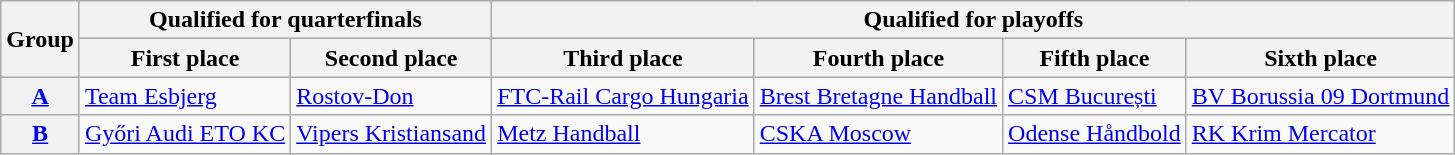<table class=wikitable>
<tr>
<th rowspan=2>Group</th>
<th colspan=2>Qualified for quarterfinals</th>
<th colspan=4>Qualified for playoffs</th>
</tr>
<tr>
<th>First place</th>
<th>Second place</th>
<th>Third place</th>
<th>Fourth place</th>
<th>Fifth place</th>
<th>Sixth place</th>
</tr>
<tr>
<th><a href='#'>A</a></th>
<td> <a href='#'>Team Esbjerg</a></td>
<td> <a href='#'>Rostov-Don</a></td>
<td> <a href='#'>FTC-Rail Cargo Hungaria</a></td>
<td> <a href='#'>Brest Bretagne Handball</a></td>
<td> <a href='#'>CSM București</a></td>
<td> <a href='#'>BV Borussia 09 Dortmund</a></td>
</tr>
<tr>
<th><a href='#'>B</a></th>
<td> <a href='#'>Győri Audi ETO KC</a></td>
<td> <a href='#'>Vipers Kristiansand</a></td>
<td> <a href='#'>Metz Handball</a></td>
<td> <a href='#'>CSKA Moscow</a></td>
<td> <a href='#'>Odense Håndbold</a></td>
<td> <a href='#'>RK Krim Mercator</a></td>
</tr>
</table>
